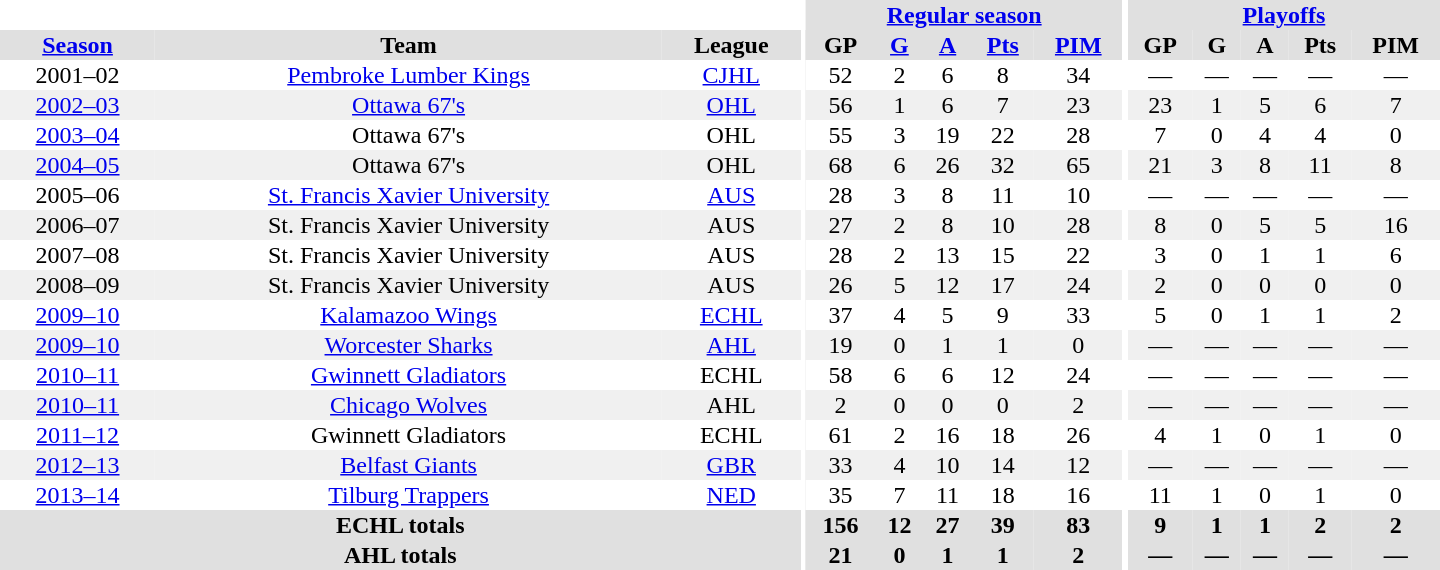<table border="0" cellpadding="1" cellspacing="0" style="text-align:center; width:60em">
<tr bgcolor="#e0e0e0">
<th colspan="3" bgcolor="#ffffff"></th>
<th rowspan="99" bgcolor="#ffffff"></th>
<th colspan="5"><a href='#'>Regular season</a></th>
<th rowspan="99" bgcolor="#ffffff"></th>
<th colspan="5"><a href='#'>Playoffs</a></th>
</tr>
<tr bgcolor="#e0e0e0">
<th><a href='#'>Season</a></th>
<th>Team</th>
<th>League</th>
<th>GP</th>
<th><a href='#'>G</a></th>
<th><a href='#'>A</a></th>
<th><a href='#'>Pts</a></th>
<th><a href='#'>PIM</a></th>
<th>GP</th>
<th>G</th>
<th>A</th>
<th>Pts</th>
<th>PIM</th>
</tr>
<tr>
<td>2001–02</td>
<td><a href='#'>Pembroke Lumber Kings</a></td>
<td><a href='#'>CJHL</a></td>
<td>52</td>
<td>2</td>
<td>6</td>
<td>8</td>
<td>34</td>
<td>—</td>
<td>—</td>
<td>—</td>
<td>—</td>
<td>—</td>
</tr>
<tr bgcolor="#f0f0f0">
<td><a href='#'>2002–03</a></td>
<td><a href='#'>Ottawa 67's</a></td>
<td><a href='#'>OHL</a></td>
<td>56</td>
<td>1</td>
<td>6</td>
<td>7</td>
<td>23</td>
<td>23</td>
<td>1</td>
<td>5</td>
<td>6</td>
<td>7</td>
</tr>
<tr>
<td><a href='#'>2003–04</a></td>
<td>Ottawa 67's</td>
<td>OHL</td>
<td>55</td>
<td>3</td>
<td>19</td>
<td>22</td>
<td>28</td>
<td>7</td>
<td>0</td>
<td>4</td>
<td>4</td>
<td>0</td>
</tr>
<tr bgcolor="#f0f0f0">
<td><a href='#'>2004–05</a></td>
<td>Ottawa 67's</td>
<td>OHL</td>
<td>68</td>
<td>6</td>
<td>26</td>
<td>32</td>
<td>65</td>
<td>21</td>
<td>3</td>
<td>8</td>
<td>11</td>
<td>8</td>
</tr>
<tr>
<td>2005–06</td>
<td><a href='#'>St. Francis Xavier University</a></td>
<td><a href='#'>AUS</a></td>
<td>28</td>
<td>3</td>
<td>8</td>
<td>11</td>
<td>10</td>
<td>—</td>
<td>—</td>
<td>—</td>
<td>—</td>
<td>—</td>
</tr>
<tr bgcolor="#f0f0f0">
<td>2006–07</td>
<td>St. Francis Xavier University</td>
<td>AUS</td>
<td>27</td>
<td>2</td>
<td>8</td>
<td>10</td>
<td>28</td>
<td>8</td>
<td>0</td>
<td>5</td>
<td>5</td>
<td>16</td>
</tr>
<tr>
<td>2007–08</td>
<td>St. Francis Xavier University</td>
<td>AUS</td>
<td>28</td>
<td>2</td>
<td>13</td>
<td>15</td>
<td>22</td>
<td>3</td>
<td>0</td>
<td>1</td>
<td>1</td>
<td>6</td>
</tr>
<tr bgcolor="#f0f0f0">
<td>2008–09</td>
<td>St. Francis Xavier University</td>
<td>AUS</td>
<td>26</td>
<td>5</td>
<td>12</td>
<td>17</td>
<td>24</td>
<td>2</td>
<td>0</td>
<td>0</td>
<td>0</td>
<td>0</td>
</tr>
<tr>
<td><a href='#'>2009–10</a></td>
<td><a href='#'>Kalamazoo Wings</a></td>
<td><a href='#'>ECHL</a></td>
<td>37</td>
<td>4</td>
<td>5</td>
<td>9</td>
<td>33</td>
<td>5</td>
<td>0</td>
<td>1</td>
<td>1</td>
<td>2</td>
</tr>
<tr bgcolor="#f0f0f0">
<td><a href='#'>2009–10</a></td>
<td><a href='#'>Worcester Sharks</a></td>
<td><a href='#'>AHL</a></td>
<td>19</td>
<td>0</td>
<td>1</td>
<td>1</td>
<td>0</td>
<td>—</td>
<td>—</td>
<td>—</td>
<td>—</td>
<td>—</td>
</tr>
<tr>
<td><a href='#'>2010–11</a></td>
<td><a href='#'>Gwinnett Gladiators</a></td>
<td>ECHL</td>
<td>58</td>
<td>6</td>
<td>6</td>
<td>12</td>
<td>24</td>
<td>—</td>
<td>—</td>
<td>—</td>
<td>—</td>
<td>—</td>
</tr>
<tr bgcolor="#f0f0f0">
<td><a href='#'>2010–11</a></td>
<td><a href='#'>Chicago Wolves</a></td>
<td>AHL</td>
<td>2</td>
<td>0</td>
<td>0</td>
<td>0</td>
<td>2</td>
<td>—</td>
<td>—</td>
<td>—</td>
<td>—</td>
<td>—</td>
</tr>
<tr>
<td><a href='#'>2011–12</a></td>
<td>Gwinnett Gladiators</td>
<td>ECHL</td>
<td>61</td>
<td>2</td>
<td>16</td>
<td>18</td>
<td>26</td>
<td>4</td>
<td>1</td>
<td>0</td>
<td>1</td>
<td>0</td>
</tr>
<tr bgcolor="#f0f0f0">
<td><a href='#'>2012–13</a></td>
<td><a href='#'>Belfast Giants</a></td>
<td><a href='#'>GBR</a></td>
<td>33</td>
<td>4</td>
<td>10</td>
<td>14</td>
<td>12</td>
<td>—</td>
<td>—</td>
<td>—</td>
<td>—</td>
<td>—</td>
</tr>
<tr>
<td><a href='#'>2013–14</a></td>
<td><a href='#'>Tilburg Trappers</a></td>
<td><a href='#'>NED</a></td>
<td>35</td>
<td>7</td>
<td>11</td>
<td>18</td>
<td>16</td>
<td>11</td>
<td>1</td>
<td>0</td>
<td>1</td>
<td>0</td>
</tr>
<tr bgcolor="#e0e0e0">
<th colspan="3">ECHL totals</th>
<th>156</th>
<th>12</th>
<th>27</th>
<th>39</th>
<th>83</th>
<th>9</th>
<th>1</th>
<th>1</th>
<th>2</th>
<th>2</th>
</tr>
<tr bgcolor="#e0e0e0">
<th colspan="3">AHL totals</th>
<th>21</th>
<th>0</th>
<th>1</th>
<th>1</th>
<th>2</th>
<th>—</th>
<th>—</th>
<th>—</th>
<th>—</th>
<th>—</th>
</tr>
</table>
